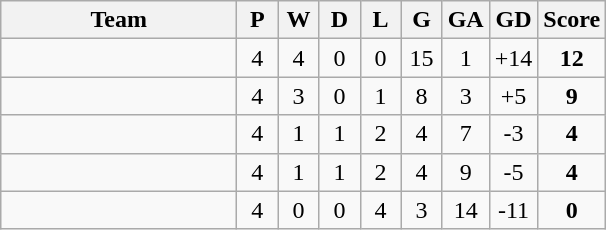<table class="wikitable" style="text-align:center;">
<tr>
<th width=150>Team</th>
<th width=20>P</th>
<th width=20>W</th>
<th width=20>D</th>
<th width=20>L</th>
<th width=20>G</th>
<th width=20>GA</th>
<th width=20>GD</th>
<th width=20>Score</th>
</tr>
<tr>
<td align="left"></td>
<td>4</td>
<td>4</td>
<td>0</td>
<td>0</td>
<td>15</td>
<td>1</td>
<td>+14</td>
<td><strong>12</strong></td>
</tr>
<tr>
<td align="left"></td>
<td>4</td>
<td>3</td>
<td>0</td>
<td>1</td>
<td>8</td>
<td>3</td>
<td>+5</td>
<td><strong>9</strong></td>
</tr>
<tr>
<td align="left"></td>
<td>4</td>
<td>1</td>
<td>1</td>
<td>2</td>
<td>4</td>
<td>7</td>
<td>-3</td>
<td><strong>4</strong></td>
</tr>
<tr>
<td align="left"></td>
<td>4</td>
<td>1</td>
<td>1</td>
<td>2</td>
<td>4</td>
<td>9</td>
<td>-5</td>
<td><strong>4</strong></td>
</tr>
<tr>
<td align="left"></td>
<td>4</td>
<td>0</td>
<td>0</td>
<td>4</td>
<td>3</td>
<td>14</td>
<td>-11</td>
<td><strong>0</strong></td>
</tr>
</table>
